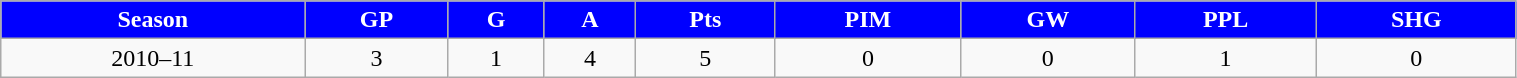<table class="wikitable" width="80%">
<tr align="center"  style=" background:blue;color:#FFFFFF;">
<td><strong>Season</strong></td>
<td><strong>GP</strong></td>
<td><strong>G</strong></td>
<td><strong>A</strong></td>
<td><strong>Pts</strong></td>
<td><strong>PIM</strong></td>
<td><strong>GW</strong></td>
<td><strong>PPL</strong></td>
<td><strong>SHG</strong></td>
</tr>
<tr align="center" bgcolor="">
<td>2010–11</td>
<td>3</td>
<td>1</td>
<td>4</td>
<td>5</td>
<td>0</td>
<td>0</td>
<td>1</td>
<td>0</td>
</tr>
</table>
